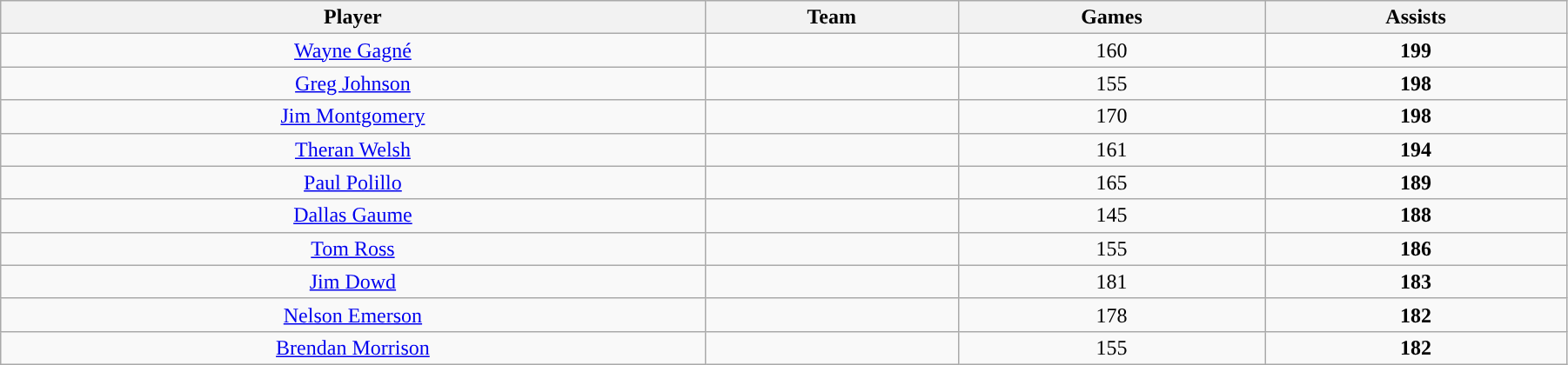<table class="sortable wikitable" width =95%>
<tr>
<th>Player</th>
<th>Team</th>
<th>Games</th>
<th>Assists</th>
</tr>
<tr align=center>
<td><a href='#'>Wayne Gagné</a></td>
<td><strong><a href='#'></a></strong></td>
<td>160</td>
<td><strong>199</strong></td>
</tr>
<tr align=center>
<td><a href='#'>Greg Johnson</a></td>
<td><strong><a href='#'></a></strong></td>
<td>155</td>
<td><strong>198</strong></td>
</tr>
<tr align=center>
<td><a href='#'>Jim Montgomery</a></td>
<td><strong><a href='#'></a></strong></td>
<td>170</td>
<td><strong>198</strong></td>
</tr>
<tr align=center>
<td><a href='#'>Theran Welsh</a></td>
<td><strong><a href='#'></a></strong></td>
<td>161</td>
<td><strong>194</strong></td>
</tr>
<tr align=center>
<td><a href='#'>Paul Polillo</a></td>
<td><strong><a href='#'></a></strong></td>
<td>165</td>
<td><strong>189</strong></td>
</tr>
<tr align=center>
<td><a href='#'>Dallas Gaume</a></td>
<td><strong><a href='#'></a></strong></td>
<td>145</td>
<td><strong>188</strong></td>
</tr>
<tr align=center>
<td><a href='#'>Tom Ross</a></td>
<td><strong><a href='#'></a></strong></td>
<td>155</td>
<td><strong>186</strong></td>
</tr>
<tr align=center>
<td><a href='#'>Jim Dowd</a></td>
<td><strong><a href='#'></a></strong></td>
<td>181</td>
<td><strong>183</strong></td>
</tr>
<tr align=center>
<td><a href='#'>Nelson Emerson</a></td>
<td><strong><a href='#'></a></strong></td>
<td>178</td>
<td><strong>182</strong></td>
</tr>
<tr align=center>
<td><a href='#'>Brendan Morrison</a></td>
<td><strong><a href='#'></a></strong></td>
<td>155</td>
<td><strong>182</strong></td>
</tr>
</table>
